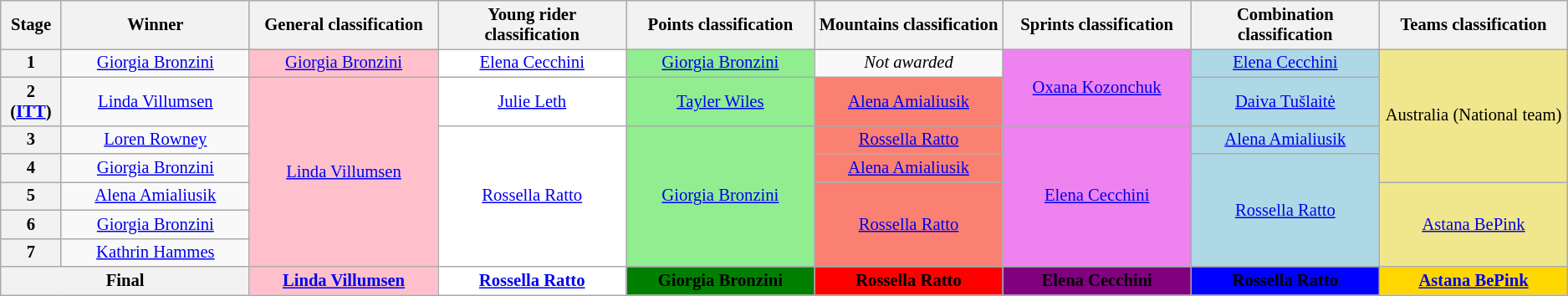<table class="wikitable" style="text-align: center; font-size:86%;">
<tr style="background-color: #efefef;">
<th width="1%">Stage</th>
<th width="7%">Winner</th>
<th width="7%">General classification<br></th>
<th width="7%">Young rider classification<br></th>
<th width="7%">Points classification<br></th>
<th width="7%">Mountains classification<br></th>
<th width="7%">Sprints classification<br></th>
<th width="7%">Combination classification<br></th>
<th width="7%">Teams classification<br></th>
</tr>
<tr>
<th>1</th>
<td><a href='#'>Giorgia Bronzini</a></td>
<td style="background:pink;"><a href='#'>Giorgia Bronzini</a></td>
<td style="background:white;"><a href='#'>Elena Cecchini</a></td>
<td style="background:lightgreen;"><a href='#'>Giorgia Bronzini</a></td>
<td><em>Not awarded</em></td>
<td style="background:violet;" rowspan=2><a href='#'>Oxana Kozonchuk</a></td>
<td style="background:lightblue;"><a href='#'>Elena Cecchini</a></td>
<td style="background:khaki;" rowspan=4>Australia (National team)</td>
</tr>
<tr>
<th>2 (<a href='#'>ITT</a>)</th>
<td><a href='#'>Linda Villumsen</a></td>
<td style="background:pink;" rowspan=6><a href='#'>Linda Villumsen</a></td>
<td style="background:white;"><a href='#'>Julie Leth</a></td>
<td style="background:lightgreen;"><a href='#'>Tayler Wiles</a></td>
<td style="background:salmon;"><a href='#'>Alena Amialiusik</a></td>
<td style="background:lightblue;"><a href='#'>Daiva Tušlaitė</a></td>
</tr>
<tr>
<th>3</th>
<td><a href='#'>Loren Rowney</a></td>
<td style="background:white;" rowspan=5><a href='#'>Rossella Ratto</a></td>
<td style="background:lightgreen;" rowspan=5><a href='#'>Giorgia Bronzini</a></td>
<td style="background:salmon;"><a href='#'>Rossella Ratto</a></td>
<td style="background:violet;" rowspan=5><a href='#'>Elena Cecchini</a></td>
<td style="background:lightblue;"><a href='#'>Alena Amialiusik</a></td>
</tr>
<tr>
<th>4</th>
<td><a href='#'>Giorgia Bronzini</a></td>
<td style="background:salmon;"><a href='#'>Alena Amialiusik</a></td>
<td style="background:lightblue;" rowspan=4><a href='#'>Rossella Ratto</a></td>
</tr>
<tr>
<th>5</th>
<td><a href='#'>Alena Amialiusik</a></td>
<td style="background:salmon;" rowspan=3><a href='#'>Rossella Ratto</a></td>
<td style="background:khaki;" rowspan=3><a href='#'>Astana BePink</a></td>
</tr>
<tr>
<th>6</th>
<td><a href='#'>Giorgia Bronzini</a></td>
</tr>
<tr>
<th>7</th>
<td><a href='#'>Kathrin Hammes</a></td>
</tr>
<tr>
<th colspan=2><strong>Final</strong></th>
<th style="background:pink;"><a href='#'>Linda Villumsen</a></th>
<th style="background:white;"><a href='#'>Rossella Ratto</a></th>
<th style="background:green;">Giorgia Bronzini</th>
<th style="background:red;">Rossella Ratto</th>
<th style="background:purple;">Elena Cecchini</th>
<th style="background:blue;">Rossella Ratto</th>
<th style="background:gold;"><a href='#'>Astana BePink</a></th>
</tr>
</table>
